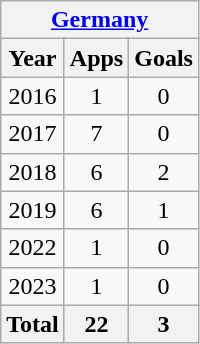<table class="wikitable" style="text-align:center">
<tr>
<th colspan=3><a href='#'>Germany</a></th>
</tr>
<tr>
<th>Year</th>
<th>Apps</th>
<th>Goals</th>
</tr>
<tr>
<td>2016</td>
<td>1</td>
<td>0</td>
</tr>
<tr>
<td>2017</td>
<td>7</td>
<td>0</td>
</tr>
<tr>
<td>2018</td>
<td>6</td>
<td>2</td>
</tr>
<tr>
<td>2019</td>
<td>6</td>
<td>1</td>
</tr>
<tr>
<td>2022</td>
<td>1</td>
<td>0</td>
</tr>
<tr>
<td>2023</td>
<td>1</td>
<td>0</td>
</tr>
<tr>
<th>Total</th>
<th>22</th>
<th>3</th>
</tr>
</table>
